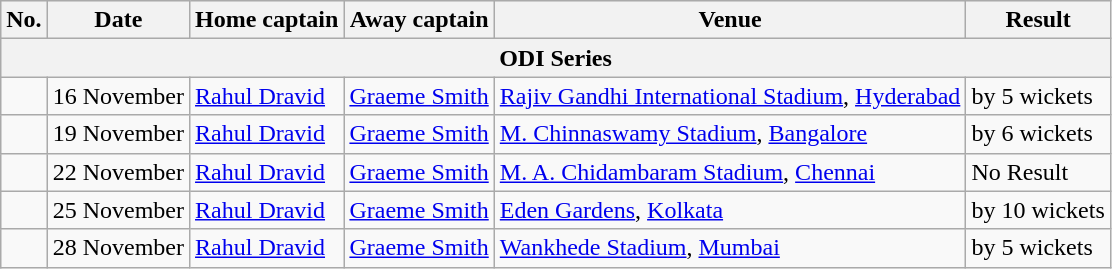<table class="wikitable">
<tr style="background:#efefef;">
<th>No.</th>
<th>Date</th>
<th>Home captain</th>
<th>Away captain</th>
<th>Venue</th>
<th>Result</th>
</tr>
<tr>
<th colspan="6">ODI Series</th>
</tr>
<tr>
<td></td>
<td>16 November</td>
<td><a href='#'>Rahul Dravid</a></td>
<td><a href='#'>Graeme Smith</a></td>
<td><a href='#'>Rajiv Gandhi International Stadium</a>, <a href='#'>Hyderabad</a></td>
<td> by 5 wickets</td>
</tr>
<tr>
<td></td>
<td>19 November</td>
<td><a href='#'>Rahul Dravid</a></td>
<td><a href='#'>Graeme Smith</a></td>
<td><a href='#'>M. Chinnaswamy Stadium</a>, <a href='#'>Bangalore</a></td>
<td> by 6 wickets</td>
</tr>
<tr>
<td></td>
<td>22 November</td>
<td><a href='#'>Rahul Dravid</a></td>
<td><a href='#'>Graeme Smith</a></td>
<td><a href='#'>M. A. Chidambaram Stadium</a>, <a href='#'>Chennai</a></td>
<td>No Result</td>
</tr>
<tr>
<td></td>
<td>25 November</td>
<td><a href='#'>Rahul Dravid</a></td>
<td><a href='#'>Graeme Smith</a></td>
<td><a href='#'>Eden Gardens</a>, <a href='#'>Kolkata</a></td>
<td> by 10 wickets</td>
</tr>
<tr>
<td></td>
<td>28 November</td>
<td><a href='#'>Rahul Dravid</a></td>
<td><a href='#'>Graeme Smith</a></td>
<td><a href='#'>Wankhede Stadium</a>, <a href='#'>Mumbai</a></td>
<td> by 5 wickets</td>
</tr>
</table>
